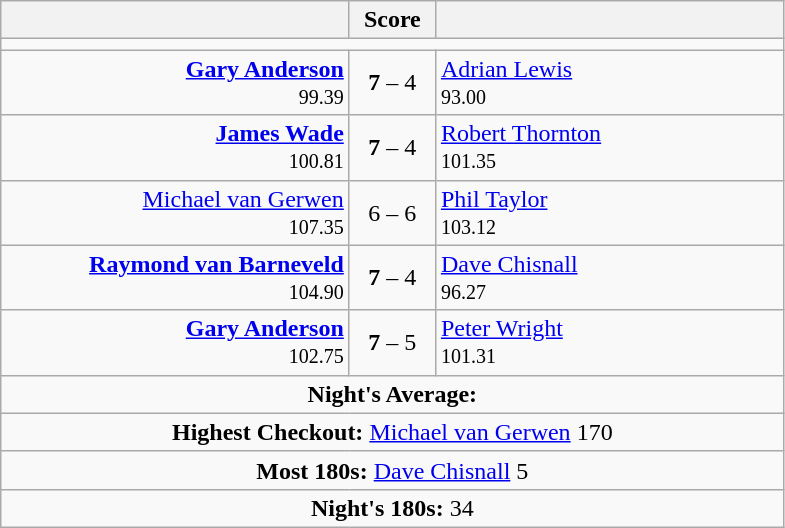<table class=wikitable style="text-align:center">
<tr>
<th width=225></th>
<th width=50>Score</th>
<th width=225></th>
</tr>
<tr align=centre>
<td colspan="3"></td>
</tr>
<tr align=left>
<td align=right><strong><a href='#'>Gary Anderson</a></strong>  <br><small><span>99.39</span></small></td>
<td align=center><strong>7</strong> – 4</td>
<td> <a href='#'>Adrian Lewis</a> <br><small><span>93.00</span></small></td>
</tr>
<tr align=left>
<td align=right><strong><a href='#'>James Wade</a></strong>  <br><small><span>100.81</span></small></td>
<td align=center><strong>7</strong> – 4</td>
<td> <a href='#'>Robert Thornton</a> <br><small><span>101.35</span></small></td>
</tr>
<tr align=left>
<td align=right><a href='#'>Michael van Gerwen</a>  <br><small><span>107.35</span></small></td>
<td align=center>6 – 6</td>
<td> <a href='#'>Phil Taylor</a> <br><small><span>103.12</span></small></td>
</tr>
<tr align=left>
<td align=right><strong><a href='#'>Raymond van Barneveld</a></strong>  <br><small><span>104.90</span></small></td>
<td align=center><strong>7</strong> – 4</td>
<td> <a href='#'>Dave Chisnall</a> <br><small><span>96.27</span></small></td>
</tr>
<tr align=left>
<td align=right><strong><a href='#'>Gary Anderson</a></strong>  <br><small><span>102.75</span></small></td>
<td align=center><strong>7</strong> – 5</td>
<td> <a href='#'>Peter Wright</a> <br><small><span>101.31</span></small></td>
</tr>
<tr align=center>
<td colspan="3"><strong>Night's Average:</strong> </td>
</tr>
<tr align=center>
<td colspan="3"><strong>Highest Checkout:</strong>  <a href='#'>Michael van Gerwen</a> 170</td>
</tr>
<tr align=center>
<td colspan="3"><strong>Most 180s:</strong>  <a href='#'>Dave Chisnall</a> 5</td>
</tr>
<tr align=center>
<td colspan="3"><strong>Night's 180s:</strong> 34</td>
</tr>
</table>
